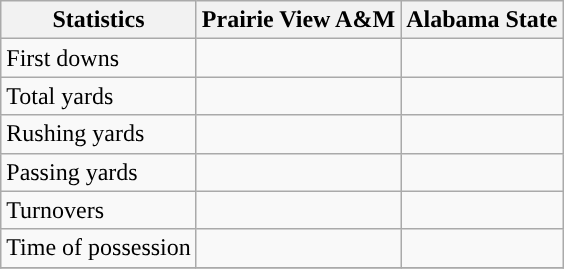<table class="wikitable">
<tr>
<th>Statistics</th>
<th>Prairie View A&M</th>
<th>Alabama State</th>
</tr>
<tr>
<td>First downs</td>
<td> </td>
<td> </td>
</tr>
<tr>
<td>Total yards</td>
<td> </td>
<td> </td>
</tr>
<tr>
<td>Rushing yards</td>
<td> </td>
<td> </td>
</tr>
<tr>
<td>Passing yards</td>
<td> </td>
<td> </td>
</tr>
<tr>
<td>Turnovers</td>
<td> </td>
<td> </td>
</tr>
<tr>
<td>Time of possession</td>
<td> </td>
<td> </td>
</tr>
<tr>
</tr>
</table>
